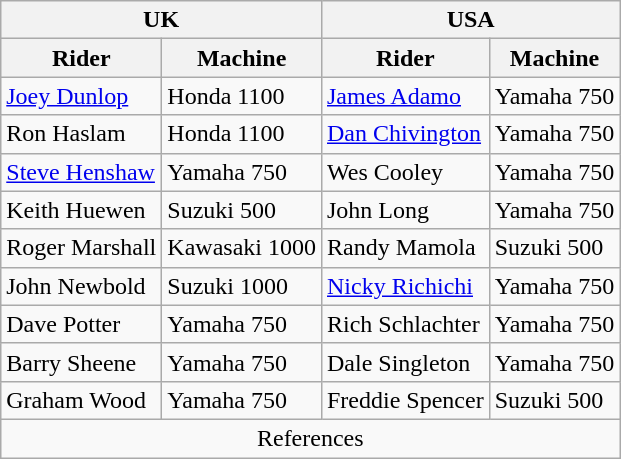<table class="wikitable">
<tr>
<th colspan=2>UK</th>
<th colspan=2>USA</th>
</tr>
<tr>
<th>Rider</th>
<th>Machine</th>
<th>Rider</th>
<th>Machine</th>
</tr>
<tr>
<td><a href='#'>Joey Dunlop</a></td>
<td>Honda 1100</td>
<td><a href='#'>James Adamo</a></td>
<td>Yamaha 750</td>
</tr>
<tr>
<td>Ron Haslam</td>
<td>Honda 1100</td>
<td><a href='#'>Dan Chivington</a></td>
<td>Yamaha 750</td>
</tr>
<tr>
<td><a href='#'>Steve Henshaw</a></td>
<td>Yamaha 750</td>
<td>Wes Cooley</td>
<td>Yamaha 750</td>
</tr>
<tr>
<td>Keith Huewen</td>
<td>Suzuki 500</td>
<td>John Long</td>
<td>Yamaha 750</td>
</tr>
<tr>
<td>Roger Marshall</td>
<td>Kawasaki 1000</td>
<td>Randy Mamola</td>
<td>Suzuki 500</td>
</tr>
<tr>
<td>John Newbold</td>
<td>Suzuki 1000</td>
<td><a href='#'>Nicky Richichi</a></td>
<td>Yamaha 750</td>
</tr>
<tr>
<td>Dave Potter</td>
<td>Yamaha 750</td>
<td>Rich Schlachter</td>
<td>Yamaha 750</td>
</tr>
<tr>
<td>Barry Sheene</td>
<td>Yamaha 750</td>
<td>Dale Singleton</td>
<td>Yamaha 750</td>
</tr>
<tr>
<td>Graham Wood</td>
<td>Yamaha 750</td>
<td>Freddie Spencer</td>
<td>Suzuki 500</td>
</tr>
<tr>
<td colspan=4 align="center">References</td>
</tr>
</table>
